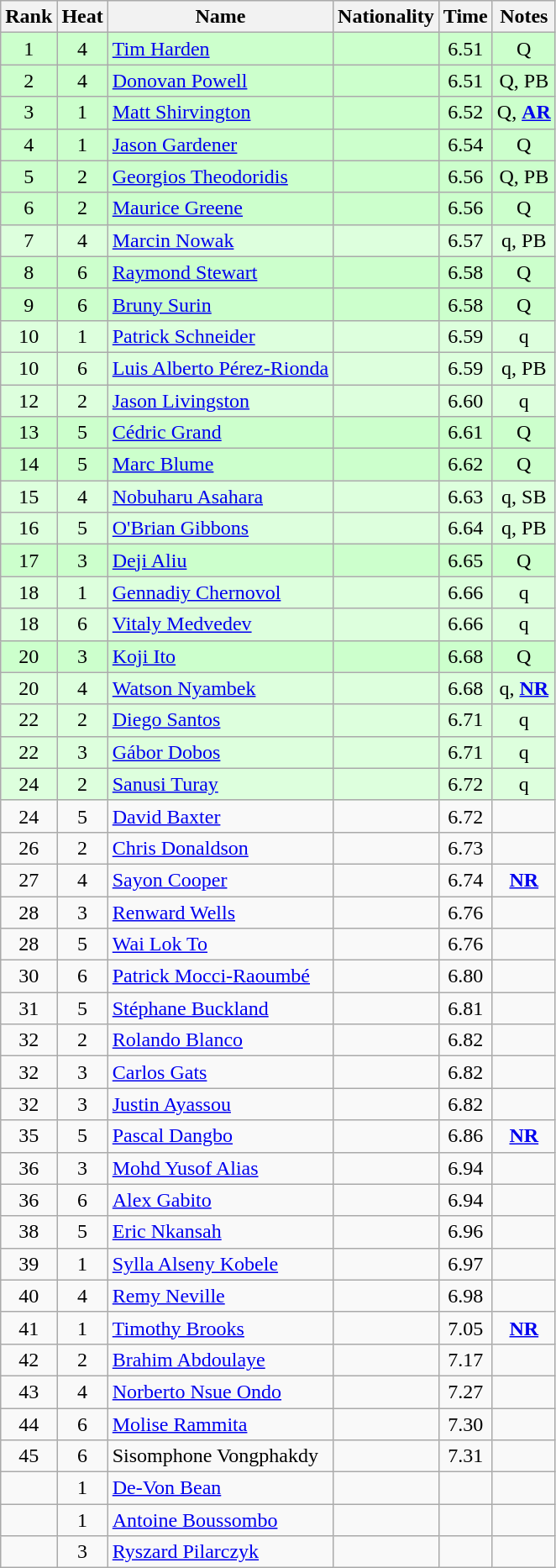<table class="wikitable sortable" style="text-align:center">
<tr>
<th>Rank</th>
<th>Heat</th>
<th>Name</th>
<th>Nationality</th>
<th>Time</th>
<th>Notes</th>
</tr>
<tr bgcolor=ccffcc>
<td>1</td>
<td>4</td>
<td align="left"><a href='#'>Tim Harden</a></td>
<td align=left></td>
<td>6.51</td>
<td>Q</td>
</tr>
<tr bgcolor=ccffcc>
<td>2</td>
<td>4</td>
<td align="left"><a href='#'>Donovan Powell</a></td>
<td align=left></td>
<td>6.51</td>
<td>Q, PB</td>
</tr>
<tr bgcolor=ccffcc>
<td>3</td>
<td>1</td>
<td align="left"><a href='#'>Matt Shirvington</a></td>
<td align=left></td>
<td>6.52</td>
<td>Q, <strong><a href='#'>AR</a></strong></td>
</tr>
<tr bgcolor=ccffcc>
<td>4</td>
<td>1</td>
<td align="left"><a href='#'>Jason Gardener</a></td>
<td align=left></td>
<td>6.54</td>
<td>Q</td>
</tr>
<tr bgcolor=ccffcc>
<td>5</td>
<td>2</td>
<td align="left"><a href='#'>Georgios Theodoridis</a></td>
<td align=left></td>
<td>6.56</td>
<td>Q, PB</td>
</tr>
<tr bgcolor=ccffcc>
<td>6</td>
<td>2</td>
<td align="left"><a href='#'>Maurice Greene</a></td>
<td align=left></td>
<td>6.56</td>
<td>Q</td>
</tr>
<tr bgcolor=ddffdd>
<td>7</td>
<td>4</td>
<td align="left"><a href='#'>Marcin Nowak</a></td>
<td align=left></td>
<td>6.57</td>
<td>q, PB</td>
</tr>
<tr bgcolor=ccffcc>
<td>8</td>
<td>6</td>
<td align="left"><a href='#'>Raymond Stewart</a></td>
<td align=left></td>
<td>6.58</td>
<td>Q</td>
</tr>
<tr bgcolor=ccffcc>
<td>9</td>
<td>6</td>
<td align="left"><a href='#'>Bruny Surin</a></td>
<td align=left></td>
<td>6.58</td>
<td>Q</td>
</tr>
<tr bgcolor=ddffdd>
<td>10</td>
<td>1</td>
<td align="left"><a href='#'>Patrick Schneider</a></td>
<td align=left></td>
<td>6.59</td>
<td>q</td>
</tr>
<tr bgcolor=ddffdd>
<td>10</td>
<td>6</td>
<td align="left"><a href='#'>Luis Alberto Pérez-Rionda</a></td>
<td align=left></td>
<td>6.59</td>
<td>q, PB</td>
</tr>
<tr bgcolor=ddffdd>
<td>12</td>
<td>2</td>
<td align="left"><a href='#'>Jason Livingston</a></td>
<td align=left></td>
<td>6.60</td>
<td>q</td>
</tr>
<tr bgcolor=ccffcc>
<td>13</td>
<td>5</td>
<td align="left"><a href='#'>Cédric Grand</a></td>
<td align=left></td>
<td>6.61</td>
<td>Q</td>
</tr>
<tr bgcolor=ccffcc>
<td>14</td>
<td>5</td>
<td align="left"><a href='#'>Marc Blume</a></td>
<td align=left></td>
<td>6.62</td>
<td>Q</td>
</tr>
<tr bgcolor=ddffdd>
<td>15</td>
<td>4</td>
<td align="left"><a href='#'>Nobuharu Asahara</a></td>
<td align=left></td>
<td>6.63</td>
<td>q, SB</td>
</tr>
<tr bgcolor=ddffdd>
<td>16</td>
<td>5</td>
<td align="left"><a href='#'>O'Brian Gibbons</a></td>
<td align=left></td>
<td>6.64</td>
<td>q, PB</td>
</tr>
<tr bgcolor=ccffcc>
<td>17</td>
<td>3</td>
<td align="left"><a href='#'>Deji Aliu</a></td>
<td align=left></td>
<td>6.65</td>
<td>Q</td>
</tr>
<tr bgcolor=ddffdd>
<td>18</td>
<td>1</td>
<td align="left"><a href='#'>Gennadiy Chernovol</a></td>
<td align=left></td>
<td>6.66</td>
<td>q</td>
</tr>
<tr bgcolor=ddffdd>
<td>18</td>
<td>6</td>
<td align="left"><a href='#'>Vitaly Medvedev</a></td>
<td align=left></td>
<td>6.66</td>
<td>q</td>
</tr>
<tr bgcolor=ccffcc>
<td>20</td>
<td>3</td>
<td align="left"><a href='#'>Koji Ito</a></td>
<td align=left></td>
<td>6.68</td>
<td>Q</td>
</tr>
<tr bgcolor=ddffdd>
<td>20</td>
<td>4</td>
<td align="left"><a href='#'>Watson Nyambek</a></td>
<td align=left></td>
<td>6.68</td>
<td>q, <strong><a href='#'>NR</a></strong></td>
</tr>
<tr bgcolor=ddffdd>
<td>22</td>
<td>2</td>
<td align="left"><a href='#'>Diego Santos</a></td>
<td align=left></td>
<td>6.71</td>
<td>q</td>
</tr>
<tr bgcolor=ddffdd>
<td>22</td>
<td>3</td>
<td align="left"><a href='#'>Gábor Dobos</a></td>
<td align=left></td>
<td>6.71</td>
<td>q</td>
</tr>
<tr bgcolor=ddffdd>
<td>24</td>
<td>2</td>
<td align="left"><a href='#'>Sanusi Turay</a></td>
<td align=left></td>
<td>6.72</td>
<td>q</td>
</tr>
<tr>
<td>24</td>
<td>5</td>
<td align="left"><a href='#'>David Baxter</a></td>
<td align=left></td>
<td>6.72</td>
<td></td>
</tr>
<tr>
<td>26</td>
<td>2</td>
<td align="left"><a href='#'>Chris Donaldson</a></td>
<td align=left></td>
<td>6.73</td>
<td></td>
</tr>
<tr>
<td>27</td>
<td>4</td>
<td align="left"><a href='#'>Sayon Cooper</a></td>
<td align=left></td>
<td>6.74</td>
<td><strong><a href='#'>NR</a></strong></td>
</tr>
<tr>
<td>28</td>
<td>3</td>
<td align="left"><a href='#'>Renward Wells</a></td>
<td align=left></td>
<td>6.76</td>
<td></td>
</tr>
<tr>
<td>28</td>
<td>5</td>
<td align="left"><a href='#'>Wai Lok To</a></td>
<td align=left></td>
<td>6.76</td>
<td></td>
</tr>
<tr>
<td>30</td>
<td>6</td>
<td align="left"><a href='#'>Patrick Mocci-Raoumbé</a></td>
<td align=left></td>
<td>6.80</td>
<td></td>
</tr>
<tr>
<td>31</td>
<td>5</td>
<td align="left"><a href='#'>Stéphane Buckland</a></td>
<td align=left></td>
<td>6.81</td>
<td></td>
</tr>
<tr>
<td>32</td>
<td>2</td>
<td align="left"><a href='#'>Rolando Blanco</a></td>
<td align=left></td>
<td>6.82</td>
<td></td>
</tr>
<tr>
<td>32</td>
<td>3</td>
<td align="left"><a href='#'>Carlos Gats</a></td>
<td align=left></td>
<td>6.82</td>
<td></td>
</tr>
<tr>
<td>32</td>
<td>3</td>
<td align="left"><a href='#'>Justin Ayassou</a></td>
<td align=left></td>
<td>6.82</td>
<td></td>
</tr>
<tr>
<td>35</td>
<td>5</td>
<td align="left"><a href='#'>Pascal Dangbo</a></td>
<td align=left></td>
<td>6.86</td>
<td><strong><a href='#'>NR</a></strong></td>
</tr>
<tr>
<td>36</td>
<td>3</td>
<td align="left"><a href='#'>Mohd Yusof Alias</a></td>
<td align=left></td>
<td>6.94</td>
<td></td>
</tr>
<tr>
<td>36</td>
<td>6</td>
<td align="left"><a href='#'>Alex Gabito</a></td>
<td align=left></td>
<td>6.94</td>
<td></td>
</tr>
<tr>
<td>38</td>
<td>5</td>
<td align="left"><a href='#'>Eric Nkansah</a></td>
<td align=left></td>
<td>6.96</td>
<td></td>
</tr>
<tr>
<td>39</td>
<td>1</td>
<td align="left"><a href='#'>Sylla Alseny Kobele</a></td>
<td align=left></td>
<td>6.97</td>
<td></td>
</tr>
<tr>
<td>40</td>
<td>4</td>
<td align="left"><a href='#'>Remy Neville</a></td>
<td align=left></td>
<td>6.98</td>
<td></td>
</tr>
<tr>
<td>41</td>
<td>1</td>
<td align="left"><a href='#'>Timothy Brooks</a></td>
<td align=left></td>
<td>7.05</td>
<td><strong><a href='#'>NR</a></strong></td>
</tr>
<tr>
<td>42</td>
<td>2</td>
<td align="left"><a href='#'>Brahim Abdoulaye</a></td>
<td align=left></td>
<td>7.17</td>
<td></td>
</tr>
<tr>
<td>43</td>
<td>4</td>
<td align="left"><a href='#'>Norberto Nsue Ondo</a></td>
<td align=left></td>
<td>7.27</td>
<td></td>
</tr>
<tr>
<td>44</td>
<td>6</td>
<td align="left"><a href='#'>Molise Rammita</a></td>
<td align=left></td>
<td>7.30</td>
<td></td>
</tr>
<tr>
<td>45</td>
<td>6</td>
<td align="left">Sisomphone Vongphakdy</td>
<td align=left></td>
<td>7.31</td>
<td></td>
</tr>
<tr>
<td></td>
<td>1</td>
<td align="left"><a href='#'>De-Von Bean</a></td>
<td align=left></td>
<td></td>
<td></td>
</tr>
<tr>
<td></td>
<td>1</td>
<td align="left"><a href='#'>Antoine Boussombo</a></td>
<td align=left></td>
<td></td>
<td></td>
</tr>
<tr>
<td></td>
<td>3</td>
<td align="left"><a href='#'>Ryszard Pilarczyk</a></td>
<td align=left></td>
<td></td>
<td></td>
</tr>
</table>
